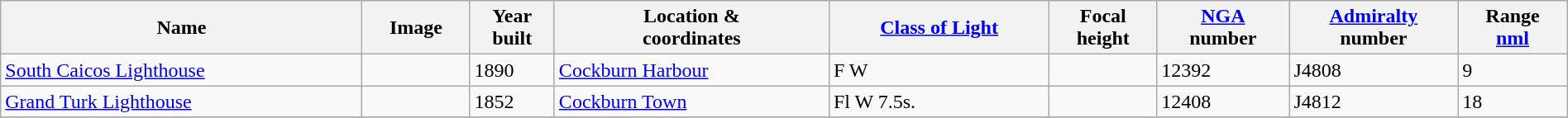<table class="wikitable sortable" style="width:100%">
<tr>
<th>Name</th>
<th>Image</th>
<th>Year<br>built</th>
<th>Location &<br> coordinates</th>
<th><a href='#'>Class of Light</a></th>
<th>Focal<br>height</th>
<th><a href='#'>NGA</a><br>number</th>
<th><a href='#'>Admiralty</a><br>number</th>
<th>Range<br><a href='#'>nml</a></th>
</tr>
<tr>
<td><a href='#'>South Caicos Lighthouse</a></td>
<td></td>
<td>1890</td>
<td><a href='#'>Cockburn Harbour</a><br> </td>
<td>F W</td>
<td></td>
<td>12392</td>
<td>J4808</td>
<td>9</td>
</tr>
<tr>
<td><a href='#'>Grand Turk Lighthouse</a></td>
<td></td>
<td>1852</td>
<td><a href='#'>Cockburn Town</a><br> </td>
<td>Fl W 7.5s.</td>
<td></td>
<td>12408</td>
<td>J4812</td>
<td>18</td>
</tr>
<tr>
</tr>
</table>
